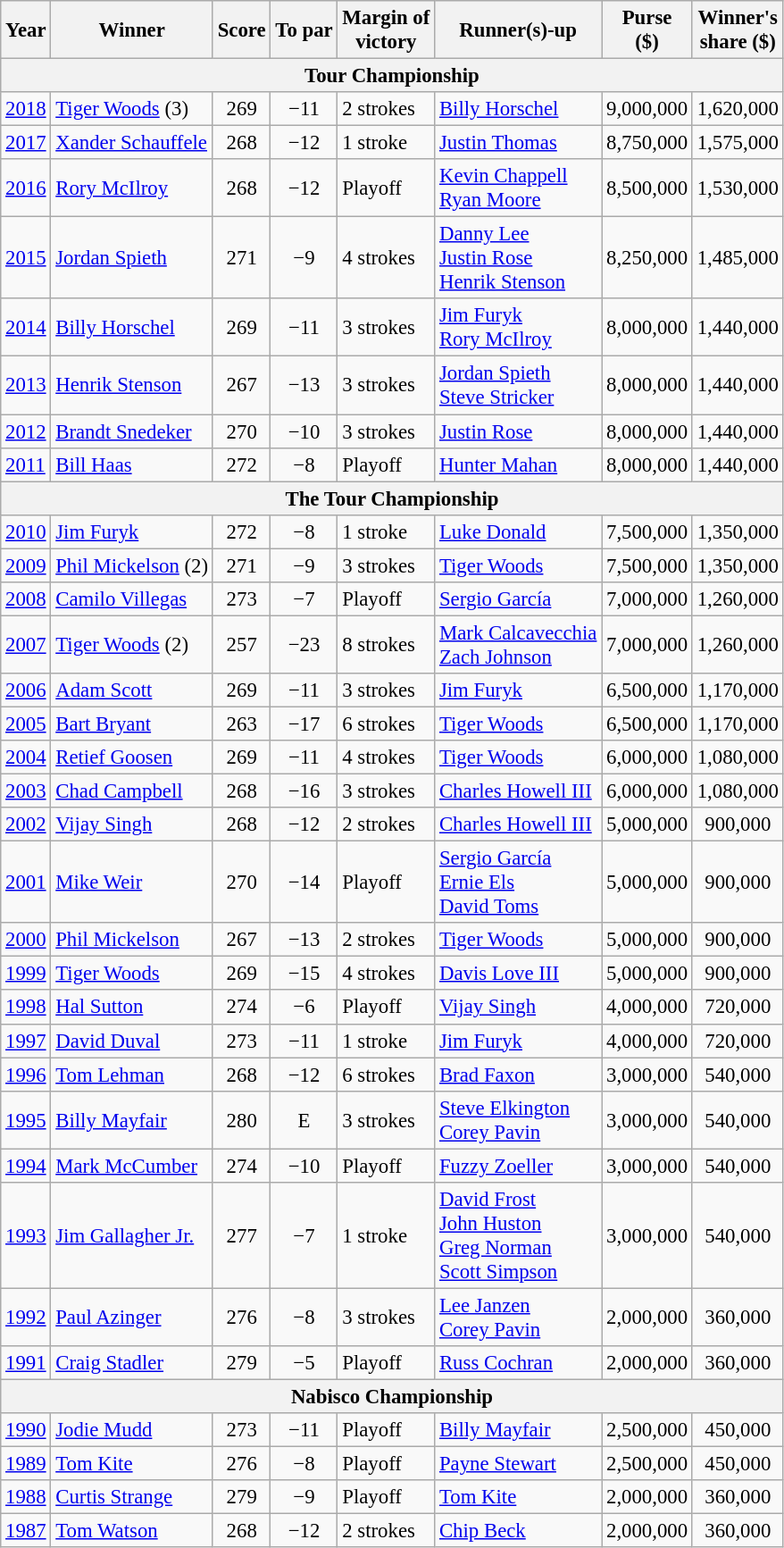<table class="wikitable" style="font-size:95%">
<tr>
<th>Year</th>
<th>Winner</th>
<th>Score</th>
<th>To par</th>
<th>Margin of<br>victory</th>
<th>Runner(s)-up</th>
<th>Purse<br>($)</th>
<th>Winner's<br>share ($)</th>
</tr>
<tr>
<th colspan=9>Tour Championship</th>
</tr>
<tr>
<td><a href='#'>2018</a></td>
<td> <a href='#'>Tiger Woods</a> (3)</td>
<td align=center>269</td>
<td align=center>−11</td>
<td>2 strokes</td>
<td> <a href='#'>Billy Horschel</a></td>
<td align=center>9,000,000</td>
<td align=center>1,620,000</td>
</tr>
<tr>
<td><a href='#'>2017</a></td>
<td> <a href='#'>Xander Schauffele</a></td>
<td align=center>268</td>
<td align=center>−12</td>
<td>1 stroke</td>
<td> <a href='#'>Justin Thomas</a></td>
<td align=center>8,750,000</td>
<td align=center>1,575,000</td>
</tr>
<tr>
<td><a href='#'>2016</a></td>
<td> <a href='#'>Rory McIlroy</a></td>
<td align=center>268</td>
<td align=center>−12</td>
<td>Playoff</td>
<td> <a href='#'>Kevin Chappell</a><br> <a href='#'>Ryan Moore</a></td>
<td align=center>8,500,000</td>
<td align=center>1,530,000</td>
</tr>
<tr>
<td><a href='#'>2015</a></td>
<td> <a href='#'>Jordan Spieth</a></td>
<td align=center>271</td>
<td align=center>−9</td>
<td>4 strokes</td>
<td> <a href='#'>Danny Lee</a><br> <a href='#'>Justin Rose</a><br> <a href='#'>Henrik Stenson</a></td>
<td align=center>8,250,000</td>
<td align=center>1,485,000</td>
</tr>
<tr>
<td><a href='#'>2014</a></td>
<td> <a href='#'>Billy Horschel</a></td>
<td align=center>269</td>
<td align=center>−11</td>
<td>3 strokes</td>
<td> <a href='#'>Jim Furyk</a><br> <a href='#'>Rory McIlroy</a></td>
<td align=center>8,000,000</td>
<td align=center>1,440,000</td>
</tr>
<tr>
<td><a href='#'>2013</a></td>
<td> <a href='#'>Henrik Stenson</a></td>
<td align=center>267</td>
<td align=center>−13</td>
<td>3 strokes</td>
<td> <a href='#'>Jordan Spieth</a><br> <a href='#'>Steve Stricker</a></td>
<td align=center>8,000,000</td>
<td align=center>1,440,000</td>
</tr>
<tr>
<td><a href='#'>2012</a></td>
<td> <a href='#'>Brandt Snedeker</a></td>
<td align=center>270</td>
<td align=center>−10</td>
<td>3 strokes</td>
<td> <a href='#'>Justin Rose</a></td>
<td align=center>8,000,000</td>
<td align=center>1,440,000</td>
</tr>
<tr>
<td><a href='#'>2011</a></td>
<td> <a href='#'>Bill Haas</a></td>
<td align=center>272</td>
<td align=center>−8</td>
<td>Playoff</td>
<td> <a href='#'>Hunter Mahan</a></td>
<td align=center>8,000,000</td>
<td align=center>1,440,000</td>
</tr>
<tr>
<th colspan=9>The Tour Championship</th>
</tr>
<tr>
<td><a href='#'>2010</a></td>
<td> <a href='#'>Jim Furyk</a></td>
<td align=center>272</td>
<td align=center>−8</td>
<td>1 stroke</td>
<td> <a href='#'>Luke Donald</a></td>
<td align=center>7,500,000</td>
<td align=center>1,350,000</td>
</tr>
<tr>
<td><a href='#'>2009</a></td>
<td> <a href='#'>Phil Mickelson</a> (2)</td>
<td align=center>271</td>
<td align=center>−9</td>
<td>3 strokes</td>
<td> <a href='#'>Tiger Woods</a></td>
<td align=center>7,500,000</td>
<td align=center>1,350,000</td>
</tr>
<tr>
<td><a href='#'>2008</a></td>
<td> <a href='#'>Camilo Villegas</a></td>
<td align=center>273</td>
<td align=center>−7</td>
<td>Playoff</td>
<td> <a href='#'>Sergio García</a></td>
<td align=center>7,000,000</td>
<td align=center>1,260,000</td>
</tr>
<tr>
<td><a href='#'>2007</a></td>
<td> <a href='#'>Tiger Woods</a> (2)</td>
<td align=center>257</td>
<td align=center>−23</td>
<td>8 strokes</td>
<td> <a href='#'>Mark Calcavecchia</a><br> <a href='#'>Zach Johnson</a></td>
<td align=center>7,000,000</td>
<td align=center>1,260,000</td>
</tr>
<tr>
<td><a href='#'>2006</a></td>
<td> <a href='#'>Adam Scott</a></td>
<td align=center>269</td>
<td align=center>−11</td>
<td>3 strokes</td>
<td> <a href='#'>Jim Furyk</a></td>
<td align=center>6,500,000</td>
<td align=center>1,170,000</td>
</tr>
<tr>
<td><a href='#'>2005</a></td>
<td> <a href='#'>Bart Bryant</a></td>
<td align=center>263</td>
<td align=center>−17</td>
<td>6 strokes</td>
<td> <a href='#'>Tiger Woods</a></td>
<td align=center>6,500,000</td>
<td align=center>1,170,000</td>
</tr>
<tr>
<td><a href='#'>2004</a></td>
<td> <a href='#'>Retief Goosen</a></td>
<td align=center>269</td>
<td align=center>−11</td>
<td>4 strokes</td>
<td> <a href='#'>Tiger Woods</a></td>
<td align=center>6,000,000</td>
<td align=center>1,080,000</td>
</tr>
<tr>
<td><a href='#'>2003</a></td>
<td> <a href='#'>Chad Campbell</a></td>
<td align=center>268</td>
<td align=center>−16</td>
<td>3 strokes</td>
<td> <a href='#'>Charles Howell III</a></td>
<td align=center>6,000,000</td>
<td align=center>1,080,000</td>
</tr>
<tr>
<td><a href='#'>2002</a></td>
<td> <a href='#'>Vijay Singh</a></td>
<td align=center>268</td>
<td align=center>−12</td>
<td>2 strokes</td>
<td> <a href='#'>Charles Howell III</a></td>
<td align=center>5,000,000</td>
<td align=center>900,000</td>
</tr>
<tr>
<td><a href='#'>2001</a></td>
<td> <a href='#'>Mike Weir</a></td>
<td align=center>270</td>
<td align=center>−14</td>
<td>Playoff</td>
<td> <a href='#'>Sergio García</a><br> <a href='#'>Ernie Els</a><br> <a href='#'>David Toms</a></td>
<td align=center>5,000,000</td>
<td align=center>900,000</td>
</tr>
<tr>
<td><a href='#'>2000</a></td>
<td> <a href='#'>Phil Mickelson</a></td>
<td align=center>267</td>
<td align=center>−13</td>
<td>2 strokes</td>
<td> <a href='#'>Tiger Woods</a></td>
<td align=center>5,000,000</td>
<td align=center>900,000</td>
</tr>
<tr>
<td><a href='#'>1999</a></td>
<td> <a href='#'>Tiger Woods</a></td>
<td align=center>269</td>
<td align=center>−15</td>
<td>4 strokes</td>
<td> <a href='#'>Davis Love III</a></td>
<td align=center>5,000,000</td>
<td align=center>900,000</td>
</tr>
<tr>
<td><a href='#'>1998</a></td>
<td> <a href='#'>Hal Sutton</a></td>
<td align=center>274</td>
<td align=center>−6</td>
<td>Playoff</td>
<td> <a href='#'>Vijay Singh</a></td>
<td align=center>4,000,000</td>
<td align=center>720,000</td>
</tr>
<tr>
<td><a href='#'>1997</a></td>
<td> <a href='#'>David Duval</a></td>
<td align=center>273</td>
<td align=center>−11</td>
<td>1 stroke</td>
<td> <a href='#'>Jim Furyk</a></td>
<td align=center>4,000,000</td>
<td align=center>720,000</td>
</tr>
<tr>
<td><a href='#'>1996</a></td>
<td> <a href='#'>Tom Lehman</a></td>
<td align=center>268</td>
<td align=center>−12</td>
<td>6 strokes</td>
<td> <a href='#'>Brad Faxon</a></td>
<td align=center>3,000,000</td>
<td align=center>540,000</td>
</tr>
<tr>
<td><a href='#'>1995</a></td>
<td> <a href='#'>Billy Mayfair</a></td>
<td align=center>280</td>
<td align=center>E</td>
<td>3 strokes</td>
<td> <a href='#'>Steve Elkington</a><br> <a href='#'>Corey Pavin</a></td>
<td align=center>3,000,000</td>
<td align=center>540,000</td>
</tr>
<tr>
<td><a href='#'>1994</a></td>
<td> <a href='#'>Mark McCumber</a></td>
<td align=center>274</td>
<td align=center>−10</td>
<td>Playoff</td>
<td> <a href='#'>Fuzzy Zoeller</a></td>
<td align=center>3,000,000</td>
<td align=center>540,000</td>
</tr>
<tr>
<td><a href='#'>1993</a></td>
<td> <a href='#'>Jim Gallagher Jr.</a></td>
<td align=center>277</td>
<td align=center>−7</td>
<td>1 stroke</td>
<td> <a href='#'>David Frost</a><br> <a href='#'>John Huston</a><br> <a href='#'>Greg Norman</a><br> <a href='#'>Scott Simpson</a></td>
<td align=center>3,000,000</td>
<td align=center>540,000</td>
</tr>
<tr>
<td><a href='#'>1992</a></td>
<td> <a href='#'>Paul Azinger</a></td>
<td align=center>276</td>
<td align=center>−8</td>
<td>3 strokes</td>
<td> <a href='#'>Lee Janzen</a><br> <a href='#'>Corey Pavin</a></td>
<td align=center>2,000,000</td>
<td align=center>360,000</td>
</tr>
<tr>
<td><a href='#'>1991</a></td>
<td> <a href='#'>Craig Stadler</a></td>
<td align=center>279</td>
<td align=center>−5</td>
<td>Playoff</td>
<td> <a href='#'>Russ Cochran</a></td>
<td align=center>2,000,000</td>
<td align=center>360,000</td>
</tr>
<tr>
<th colspan=9>Nabisco Championship</th>
</tr>
<tr>
<td><a href='#'>1990</a></td>
<td> <a href='#'>Jodie Mudd</a></td>
<td align=center>273</td>
<td align=center>−11</td>
<td>Playoff</td>
<td> <a href='#'>Billy Mayfair</a></td>
<td align=center>2,500,000</td>
<td align=center>450,000</td>
</tr>
<tr>
<td><a href='#'>1989</a></td>
<td> <a href='#'>Tom Kite</a></td>
<td align=center>276</td>
<td align=center>−8</td>
<td>Playoff</td>
<td> <a href='#'>Payne Stewart</a></td>
<td align=center>2,500,000</td>
<td align=center>450,000</td>
</tr>
<tr>
<td><a href='#'>1988</a></td>
<td> <a href='#'>Curtis Strange</a></td>
<td align=center>279</td>
<td align=center>−9</td>
<td>Playoff</td>
<td> <a href='#'>Tom Kite</a></td>
<td align=center>2,000,000</td>
<td align=center>360,000</td>
</tr>
<tr>
<td><a href='#'>1987</a></td>
<td> <a href='#'>Tom Watson</a></td>
<td align=center>268</td>
<td align=center>−12</td>
<td>2 strokes</td>
<td> <a href='#'>Chip Beck</a></td>
<td align=center>2,000,000</td>
<td align=center>360,000</td>
</tr>
</table>
